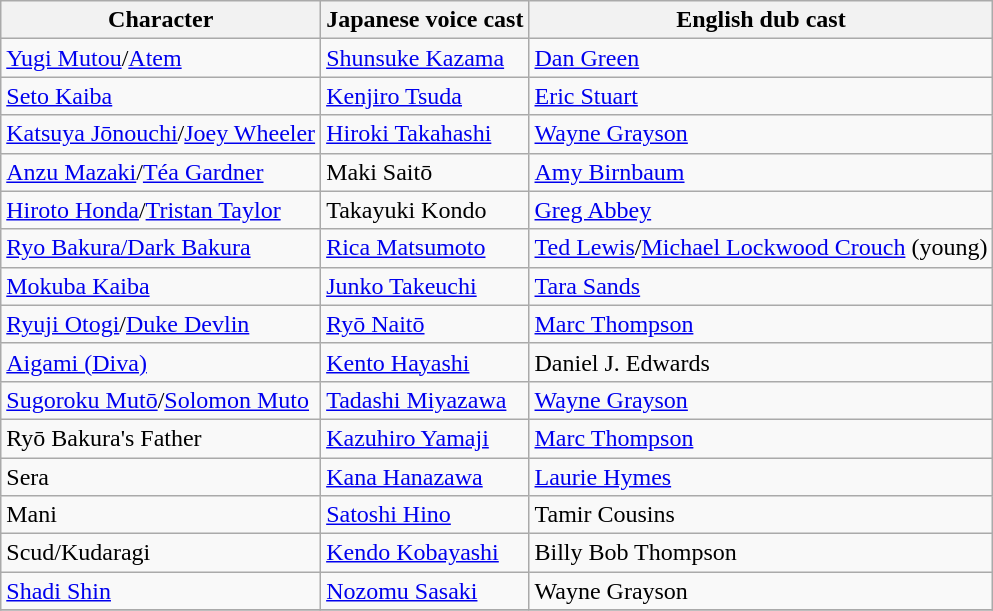<table class="wikitable">
<tr>
<th>Character</th>
<th>Japanese voice cast</th>
<th>English dub cast</th>
</tr>
<tr>
<td><a href='#'>Yugi Mutou</a>/<a href='#'>Atem</a></td>
<td><a href='#'>Shunsuke Kazama</a></td>
<td><a href='#'>Dan Green</a></td>
</tr>
<tr>
<td><a href='#'>Seto Kaiba</a></td>
<td><a href='#'>Kenjiro Tsuda</a></td>
<td><a href='#'>Eric Stuart</a></td>
</tr>
<tr>
<td><a href='#'>Katsuya Jōnouchi</a>/<a href='#'>Joey Wheeler</a></td>
<td><a href='#'>Hiroki Takahashi</a></td>
<td><a href='#'>Wayne Grayson</a></td>
</tr>
<tr>
<td><a href='#'>Anzu Mazaki</a>/<a href='#'>Téa Gardner</a></td>
<td>Maki Saitō</td>
<td><a href='#'>Amy Birnbaum</a></td>
</tr>
<tr>
<td><a href='#'>Hiroto Honda</a>/<a href='#'>Tristan Taylor</a></td>
<td>Takayuki Kondo</td>
<td><a href='#'>Greg Abbey</a></td>
</tr>
<tr>
<td><a href='#'>Ryo Bakura/Dark Bakura</a></td>
<td><a href='#'>Rica Matsumoto</a></td>
<td><a href='#'>Ted Lewis</a>/<a href='#'>Michael Lockwood Crouch</a> (young)</td>
</tr>
<tr>
<td><a href='#'>Mokuba Kaiba</a></td>
<td><a href='#'>Junko Takeuchi</a></td>
<td><a href='#'>Tara Sands</a></td>
</tr>
<tr>
<td><a href='#'>Ryuji Otogi</a>/<a href='#'>Duke Devlin</a></td>
<td><a href='#'>Ryō Naitō</a></td>
<td><a href='#'>Marc Thompson</a></td>
</tr>
<tr>
<td><a href='#'>Aigami (Diva)</a></td>
<td><a href='#'>Kento Hayashi</a></td>
<td>Daniel J. Edwards</td>
</tr>
<tr>
<td><a href='#'>Sugoroku Mutō</a>/<a href='#'>Solomon Muto</a></td>
<td><a href='#'>Tadashi Miyazawa</a></td>
<td><a href='#'>Wayne Grayson</a></td>
</tr>
<tr>
<td>Ryō Bakura's Father</td>
<td><a href='#'>Kazuhiro Yamaji</a></td>
<td><a href='#'>Marc Thompson</a></td>
</tr>
<tr>
<td>Sera</td>
<td><a href='#'>Kana Hanazawa</a></td>
<td><a href='#'>Laurie Hymes</a></td>
</tr>
<tr>
<td>Mani</td>
<td><a href='#'>Satoshi Hino</a></td>
<td>Tamir Cousins</td>
</tr>
<tr>
<td>Scud/Kudaragi</td>
<td><a href='#'>Kendo Kobayashi</a></td>
<td>Billy Bob Thompson</td>
</tr>
<tr>
<td><a href='#'>Shadi Shin</a></td>
<td><a href='#'>Nozomu Sasaki</a></td>
<td>Wayne Grayson</td>
</tr>
<tr>
</tr>
</table>
